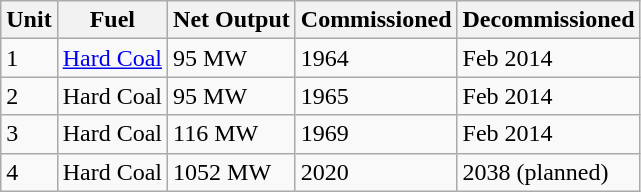<table class="wikitable">
<tr>
<th>Unit</th>
<th>Fuel</th>
<th>Net Output</th>
<th>Commissioned</th>
<th>Decommissioned</th>
</tr>
<tr>
<td>1</td>
<td><a href='#'>Hard Coal</a></td>
<td>95 MW</td>
<td>1964</td>
<td>Feb 2014</td>
</tr>
<tr>
<td>2</td>
<td>Hard Coal</td>
<td>95 MW</td>
<td>1965</td>
<td>Feb 2014</td>
</tr>
<tr>
<td>3</td>
<td>Hard Coal</td>
<td>116 MW</td>
<td>1969</td>
<td>Feb 2014</td>
</tr>
<tr>
<td>4</td>
<td>Hard Coal</td>
<td>1052 MW</td>
<td>2020</td>
<td>2038 (planned)</td>
</tr>
</table>
